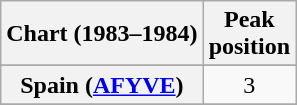<table class="wikitable sortable plainrowheaders" style="text-align:center">
<tr>
<th>Chart (1983–1984)</th>
<th>Peak<br>position</th>
</tr>
<tr>
</tr>
<tr>
</tr>
<tr>
</tr>
<tr>
</tr>
<tr>
<th scope="row">Spain (<a href='#'>AFYVE</a>)</th>
<td align="center">3</td>
</tr>
<tr>
</tr>
<tr>
</tr>
<tr>
</tr>
</table>
